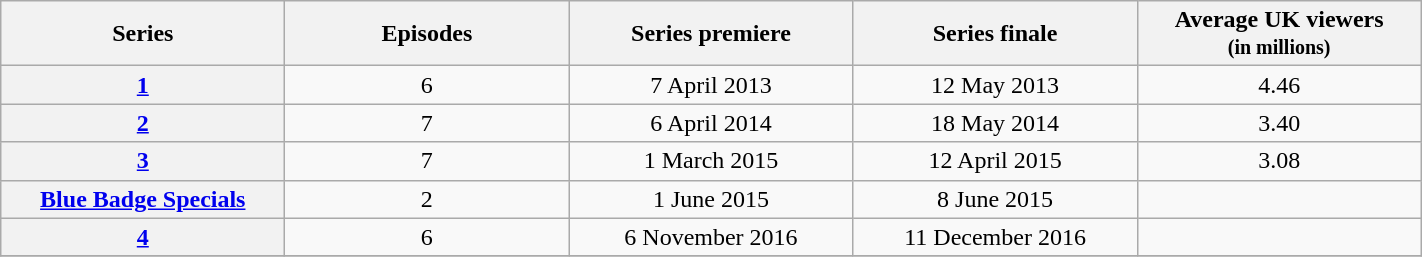<table class="wikitable" style="text-align:center; width:75%;">
<tr>
<th style="width:20%;">Series</th>
<th style="width:20%;">Episodes</th>
<th style="width:20%;">Series premiere</th>
<th style="width:20%;">Series finale</th>
<th style="width:20%;">Average UK viewers <br> <small>(in millions)</small></th>
</tr>
<tr>
<th><a href='#'>1</a></th>
<td>6</td>
<td>7 April 2013</td>
<td>12 May 2013</td>
<td>4.46</td>
</tr>
<tr>
<th><a href='#'>2</a></th>
<td>7</td>
<td>6 April 2014</td>
<td>18 May 2014</td>
<td>3.40</td>
</tr>
<tr>
<th><a href='#'>3</a></th>
<td>7</td>
<td>1 March 2015</td>
<td>12 April 2015</td>
<td>3.08</td>
</tr>
<tr>
<th><a href='#'>Blue Badge Specials</a></th>
<td>2</td>
<td>1 June 2015</td>
<td>8 June 2015</td>
<td></td>
</tr>
<tr>
<th><a href='#'>4</a></th>
<td>6</td>
<td>6 November 2016</td>
<td>11 December 2016</td>
<td></td>
</tr>
<tr>
</tr>
</table>
